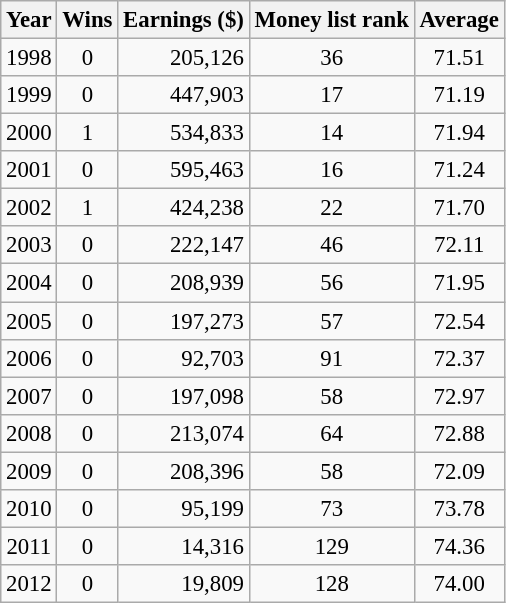<table class="wikitable" style="text-align:center; font-size: 95%;">
<tr>
<th>Year</th>
<th>Wins</th>
<th>Earnings ($)</th>
<th>Money list rank</th>
<th>Average</th>
</tr>
<tr>
<td>1998</td>
<td>0</td>
<td align="right">205,126</td>
<td>36</td>
<td>71.51</td>
</tr>
<tr>
<td>1999</td>
<td>0</td>
<td align="right">447,903</td>
<td>17</td>
<td>71.19</td>
</tr>
<tr>
<td>2000</td>
<td>1</td>
<td align="right">534,833</td>
<td>14</td>
<td>71.94</td>
</tr>
<tr>
<td>2001</td>
<td>0</td>
<td align="right">595,463</td>
<td>16</td>
<td>71.24</td>
</tr>
<tr>
<td>2002</td>
<td>1</td>
<td align="right">424,238</td>
<td>22</td>
<td>71.70</td>
</tr>
<tr>
<td>2003</td>
<td>0</td>
<td align="right">222,147</td>
<td>46</td>
<td>72.11</td>
</tr>
<tr>
<td>2004</td>
<td>0</td>
<td align="right">208,939</td>
<td>56</td>
<td>71.95</td>
</tr>
<tr>
<td>2005</td>
<td>0</td>
<td align="right">197,273</td>
<td>57</td>
<td>72.54</td>
</tr>
<tr>
<td>2006</td>
<td>0</td>
<td align="right">92,703</td>
<td>91</td>
<td>72.37</td>
</tr>
<tr>
<td>2007</td>
<td>0</td>
<td align="right">197,098</td>
<td>58</td>
<td>72.97</td>
</tr>
<tr>
<td>2008</td>
<td>0</td>
<td align="right">213,074</td>
<td>64</td>
<td>72.88</td>
</tr>
<tr>
<td>2009</td>
<td>0</td>
<td align="right">208,396</td>
<td>58</td>
<td>72.09</td>
</tr>
<tr>
<td>2010</td>
<td>0</td>
<td align="right">95,199</td>
<td>73</td>
<td>73.78</td>
</tr>
<tr>
<td>2011</td>
<td>0</td>
<td align="right">14,316</td>
<td>129</td>
<td>74.36</td>
</tr>
<tr>
<td>2012</td>
<td>0</td>
<td align="right">19,809</td>
<td>128</td>
<td>74.00</td>
</tr>
</table>
